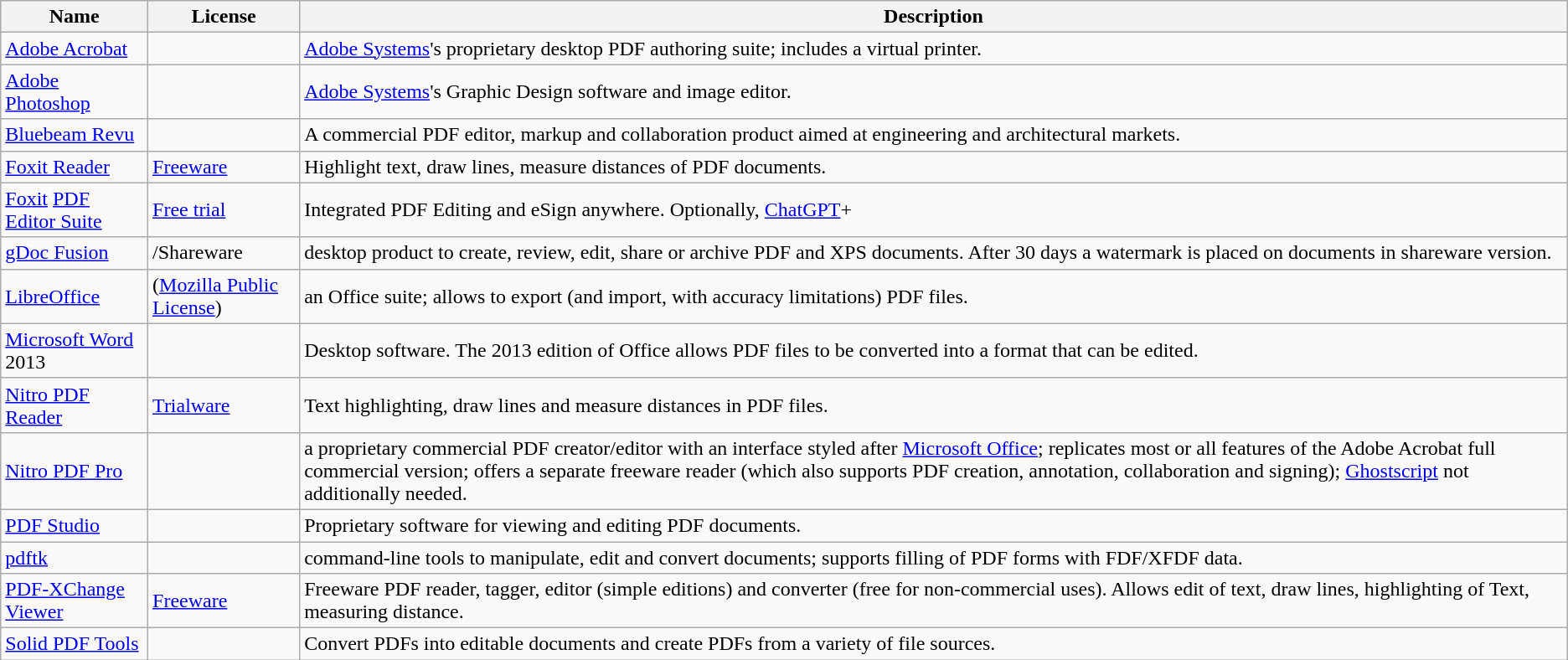<table class="wikitable sortable">
<tr>
<th>Name</th>
<th>License</th>
<th>Description</th>
</tr>
<tr>
<td><a href='#'>Adobe Acrobat</a></td>
<td></td>
<td><a href='#'>Adobe Systems</a>'s proprietary desktop PDF authoring suite; includes a virtual printer.</td>
</tr>
<tr>
<td><a href='#'>Adobe Photoshop</a></td>
<td></td>
<td><a href='#'>Adobe Systems</a>'s Graphic Design software and image editor.</td>
</tr>
<tr>
<td><a href='#'>Bluebeam Revu</a></td>
<td></td>
<td>A commercial PDF editor, markup and collaboration product aimed at engineering and architectural markets.</td>
</tr>
<tr>
<td><a href='#'>Foxit Reader</a></td>
<td><a href='#'>Freeware</a></td>
<td>Highlight text, draw lines, measure distances of PDF documents.</td>
</tr>
<tr>
<td><a href='#'>Foxit</a> <a href='#'>PDF Editor Suite</a></td>
<td><a href='#'>Free trial</a></td>
<td>Integrated PDF Editing and eSign anywhere. Optionally, <a href='#'>ChatGPT</a>+</td>
</tr>
<tr>
<td><a href='#'>gDoc Fusion</a></td>
<td>/Shareware</td>
<td>desktop product to create, review, edit, share or archive PDF and XPS documents. After 30 days a watermark is placed on documents in shareware version.</td>
</tr>
<tr>
<td><a href='#'>LibreOffice</a></td>
<td> (<a href='#'>Mozilla Public License</a>)</td>
<td>an Office suite; allows to export (and import, with accuracy limitations) PDF files.</td>
</tr>
<tr>
<td><a href='#'>Microsoft Word</a> 2013</td>
<td></td>
<td>Desktop software. The 2013 edition of Office allows PDF files to be converted into a format that can be edited.</td>
</tr>
<tr>
<td><a href='#'>Nitro PDF Reader</a></td>
<td><a href='#'>Trialware</a></td>
<td>Text highlighting, draw lines and measure distances in PDF files.</td>
</tr>
<tr>
<td><a href='#'>Nitro PDF Pro</a></td>
<td></td>
<td>a proprietary commercial PDF creator/editor with an interface styled after <a href='#'>Microsoft Office</a>; replicates most or all features of the Adobe Acrobat full commercial version; offers a separate freeware reader (which also supports PDF creation, annotation, collaboration and signing); <a href='#'>Ghostscript</a> not additionally needed.</td>
</tr>
<tr>
<td><a href='#'>PDF Studio</a></td>
<td></td>
<td>Proprietary software for viewing and editing PDF documents.</td>
</tr>
<tr>
<td><a href='#'>pdftk</a></td>
<td></td>
<td>command-line tools to manipulate, edit and convert documents; supports filling of PDF forms with FDF/XFDF data.</td>
</tr>
<tr>
<td><a href='#'>PDF-XChange Viewer</a></td>
<td><a href='#'>Freeware</a></td>
<td>Freeware PDF reader, tagger, editor (simple editions) and converter (free for non-commercial uses). Allows edit of text, draw lines, highlighting of Text, measuring distance.</td>
</tr>
<tr>
<td><a href='#'>Solid PDF Tools</a></td>
<td></td>
<td>Convert PDFs into editable documents and create PDFs from a variety of file sources.</td>
</tr>
</table>
